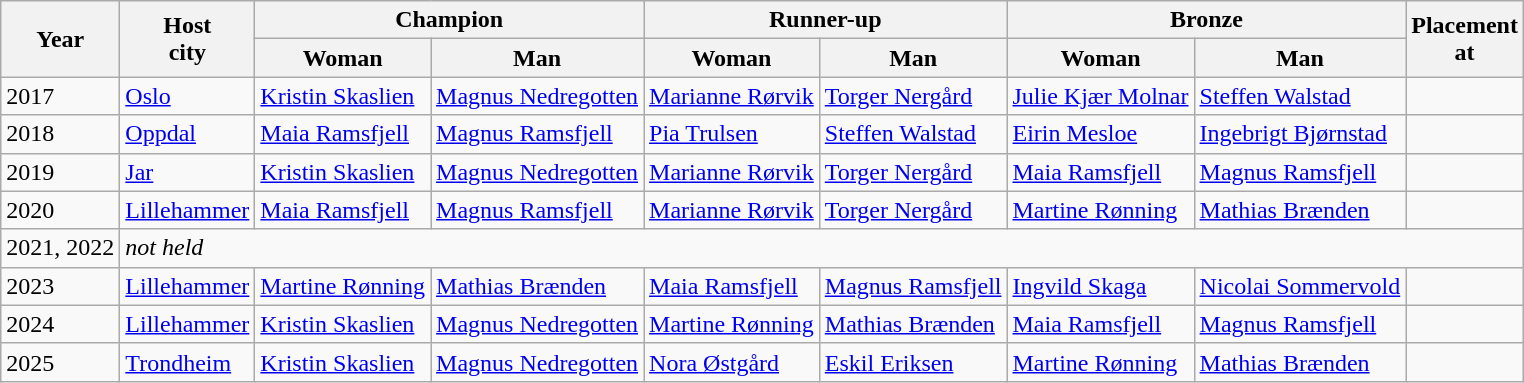<table class="wikitable">
<tr>
<th rowspan="2">Year</th>
<th rowspan="2">Host<br>city</th>
<th colspan=2>Champion</th>
<th colspan=2>Runner-up</th>
<th colspan=2>Bronze</th>
<th rowspan="2">Placement<br>at<br></th>
</tr>
<tr>
<th>Woman</th>
<th>Man</th>
<th>Woman</th>
<th>Man</th>
<th>Woman</th>
<th>Man</th>
</tr>
<tr>
<td>2017</td>
<td><a href='#'>Oslo</a></td>
<td><a href='#'>Kristin Skaslien</a></td>
<td><a href='#'>Magnus Nedregotten</a></td>
<td><a href='#'>Marianne Rørvik</a></td>
<td><a href='#'>Torger Nergård</a></td>
<td><a href='#'>Julie Kjær Molnar</a></td>
<td><a href='#'>Steffen Walstad</a></td>
<td></td>
</tr>
<tr>
<td>2018</td>
<td><a href='#'>Oppdal</a></td>
<td><a href='#'>Maia Ramsfjell</a></td>
<td><a href='#'>Magnus Ramsfjell</a></td>
<td><a href='#'>Pia Trulsen</a></td>
<td><a href='#'>Steffen Walstad</a></td>
<td><a href='#'>Eirin Mesloe</a></td>
<td><a href='#'>Ingebrigt Bjørnstad</a></td>
<td></td>
</tr>
<tr>
<td>2019</td>
<td><a href='#'>Jar</a></td>
<td><a href='#'>Kristin Skaslien</a></td>
<td><a href='#'>Magnus Nedregotten</a></td>
<td><a href='#'>Marianne Rørvik</a></td>
<td><a href='#'>Torger Nergård</a></td>
<td><a href='#'>Maia Ramsfjell</a></td>
<td><a href='#'>Magnus Ramsfjell</a></td>
<td></td>
</tr>
<tr>
<td>2020</td>
<td><a href='#'>Lillehammer</a></td>
<td><a href='#'>Maia Ramsfjell</a></td>
<td><a href='#'>Magnus Ramsfjell</a></td>
<td><a href='#'>Marianne Rørvik</a></td>
<td><a href='#'>Torger Nergård</a></td>
<td><a href='#'>Martine Rønning</a></td>
<td><a href='#'>Mathias Brænden</a></td>
<td></td>
</tr>
<tr>
<td>2021, 2022</td>
<td colspan=8><em>not held</em></td>
</tr>
<tr>
<td>2023</td>
<td><a href='#'>Lillehammer</a></td>
<td><a href='#'>Martine Rønning</a></td>
<td><a href='#'>Mathias Brænden</a></td>
<td><a href='#'>Maia Ramsfjell</a></td>
<td><a href='#'>Magnus Ramsfjell</a></td>
<td><a href='#'>Ingvild Skaga</a></td>
<td><a href='#'>Nicolai Sommervold</a></td>
<td></td>
</tr>
<tr>
<td>2024</td>
<td><a href='#'>Lillehammer</a></td>
<td><a href='#'>Kristin Skaslien</a></td>
<td><a href='#'>Magnus Nedregotten</a></td>
<td><a href='#'>Martine Rønning</a></td>
<td><a href='#'>Mathias Brænden</a></td>
<td><a href='#'>Maia Ramsfjell</a></td>
<td><a href='#'>Magnus Ramsfjell</a></td>
<td></td>
</tr>
<tr>
<td>2025</td>
<td><a href='#'>Trondheim</a></td>
<td><a href='#'>Kristin Skaslien</a></td>
<td><a href='#'>Magnus Nedregotten</a></td>
<td><a href='#'>Nora Østgård</a></td>
<td><a href='#'>Eskil Eriksen</a></td>
<td><a href='#'>Martine Rønning</a></td>
<td><a href='#'>Mathias Brænden</a></td>
<td></td>
</tr>
</table>
